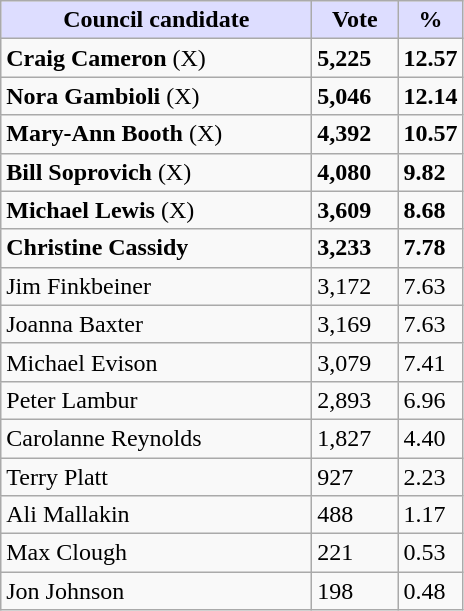<table class="wikitable">
<tr>
<th style="background:#ddf;" width="200px">Council candidate</th>
<th style="background:#ddf;" width="50px">Vote</th>
<th style="background:#ddf;" width="30px">%</th>
</tr>
<tr>
<td><strong>Craig Cameron</strong> (X)</td>
<td><strong>5,225</strong></td>
<td><strong>12.57</strong></td>
</tr>
<tr>
<td><strong>Nora Gambioli</strong> (X)</td>
<td><strong>5,046</strong></td>
<td><strong>12.14</strong></td>
</tr>
<tr>
<td><strong>Mary-Ann Booth</strong> (X)</td>
<td><strong>4,392</strong></td>
<td><strong>10.57</strong></td>
</tr>
<tr>
<td><strong>Bill Soprovich</strong> (X)</td>
<td><strong>4,080</strong></td>
<td><strong>9.82</strong></td>
</tr>
<tr>
<td><strong>Michael Lewis</strong> (X)</td>
<td><strong>3,609</strong></td>
<td><strong>8.68</strong></td>
</tr>
<tr>
<td><strong>Christine Cassidy</strong></td>
<td><strong>3,233</strong></td>
<td><strong>7.78</strong></td>
</tr>
<tr>
<td>Jim Finkbeiner</td>
<td>3,172</td>
<td>7.63</td>
</tr>
<tr>
<td>Joanna Baxter</td>
<td>3,169</td>
<td>7.63</td>
</tr>
<tr>
<td>Michael Evison</td>
<td>3,079</td>
<td>7.41</td>
</tr>
<tr>
<td>Peter Lambur</td>
<td>2,893</td>
<td>6.96</td>
</tr>
<tr>
<td>Carolanne Reynolds</td>
<td>1,827</td>
<td>4.40</td>
</tr>
<tr>
<td>Terry Platt</td>
<td>927</td>
<td>2.23</td>
</tr>
<tr>
<td>Ali Mallakin</td>
<td>488</td>
<td>1.17</td>
</tr>
<tr>
<td>Max Clough</td>
<td>221</td>
<td>0.53</td>
</tr>
<tr>
<td>Jon Johnson</td>
<td>198</td>
<td>0.48</td>
</tr>
</table>
